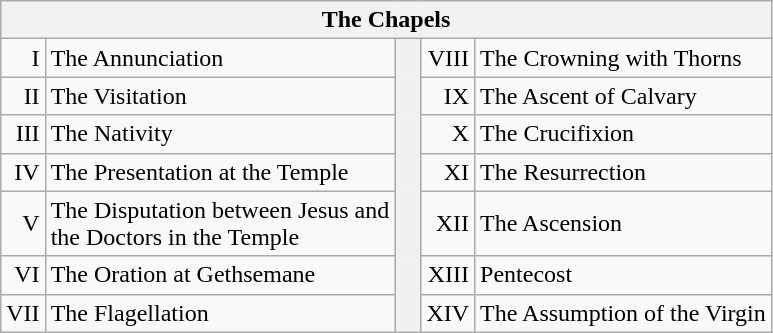<table class="wikitable">
<tr>
<th + colspan=5>The Chapels</th>
</tr>
<tr>
<td align="right">I</td>
<td>The Annunciation</td>
<td width="10" style="border:none;background-color:#f0f0f0"></td>
<td align="right">VIII</td>
<td>The Crowning with Thorns</td>
</tr>
<tr>
<td align="right">II</td>
<td>The Visitation</td>
<td width="10" style="border:none;background-color:#f0f0f0"></td>
<td align="right">IX</td>
<td>The Ascent of Calvary</td>
</tr>
<tr>
<td align="right">III</td>
<td>The Nativity</td>
<td width="10" style="border:none;background-color:#f0f0f0"></td>
<td align="right">X</td>
<td>The Crucifixion</td>
</tr>
<tr>
<td align="right">IV</td>
<td>The Presentation at the Temple</td>
<td width="10" style="border:none;background-color:#f0f0f0"></td>
<td align="right">XI</td>
<td>The Resurrection</td>
</tr>
<tr>
<td align="right">V</td>
<td>The Disputation between Jesus and <br>the Doctors in the Temple</td>
<td width="10" style="border:none;background-color:#f0f0f0"></td>
<td align="right">XII</td>
<td>The Ascension</td>
</tr>
<tr>
<td align="right">VI</td>
<td>The Oration at Gethsemane</td>
<td width="10" style="border:none;background-color:#f0f0f0"></td>
<td align="right">XIII</td>
<td>Pentecost</td>
</tr>
<tr>
<td align="right">VII</td>
<td>The Flagellation</td>
<td width="10" style="border:none;background-color:#f0f0f0"></td>
<td align="right">XIV</td>
<td>The Assumption of the Virgin</td>
</tr>
</table>
